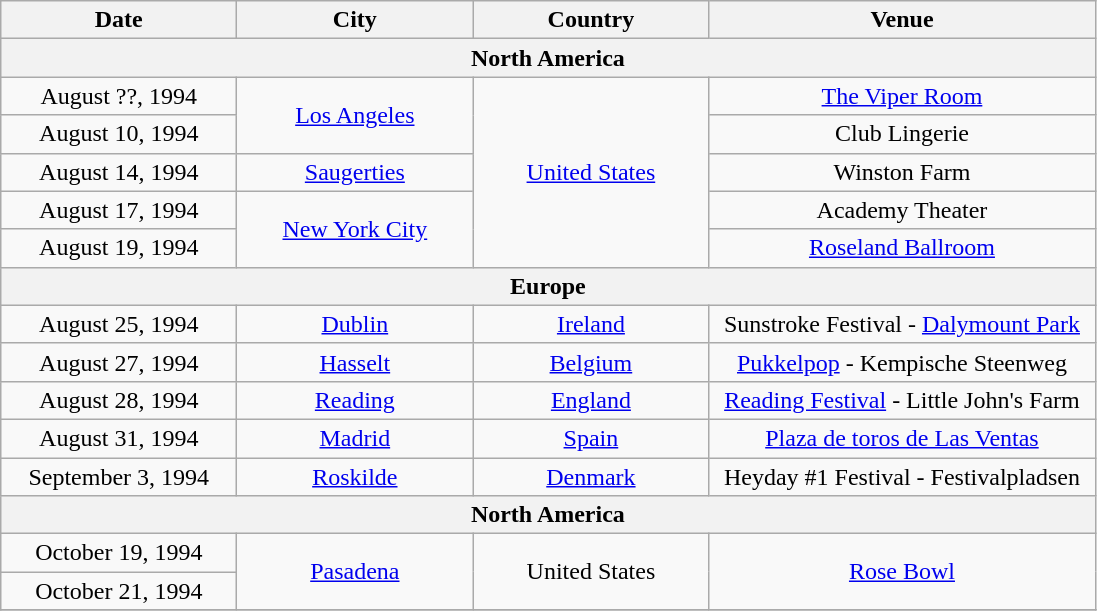<table class="wikitable" style="text-align:center;">
<tr>
<th width="150">Date</th>
<th width="150">City</th>
<th width="150">Country</th>
<th width="250">Venue</th>
</tr>
<tr>
<th colspan="5">North America</th>
</tr>
<tr>
<td>August ??, 1994</td>
<td rowspan="2"><a href='#'>Los Angeles</a></td>
<td rowspan="5"><a href='#'>United States</a></td>
<td><a href='#'>The Viper Room</a></td>
</tr>
<tr>
<td>August 10, 1994</td>
<td>Club Lingerie</td>
</tr>
<tr>
<td>August 14, 1994</td>
<td><a href='#'>Saugerties</a></td>
<td>Winston Farm</td>
</tr>
<tr>
<td>August 17, 1994</td>
<td rowspan="2"><a href='#'>New York City</a></td>
<td>Academy Theater</td>
</tr>
<tr>
<td>August 19, 1994</td>
<td><a href='#'>Roseland Ballroom</a></td>
</tr>
<tr>
<th colspan="6">Europe</th>
</tr>
<tr>
<td>August 25, 1994</td>
<td><a href='#'>Dublin</a></td>
<td><a href='#'>Ireland</a></td>
<td>Sunstroke Festival - <a href='#'>Dalymount Park</a></td>
</tr>
<tr>
<td>August 27, 1994</td>
<td><a href='#'>Hasselt</a></td>
<td><a href='#'>Belgium</a></td>
<td><a href='#'>Pukkelpop</a> - Kempische Steenweg</td>
</tr>
<tr>
<td>August 28, 1994</td>
<td><a href='#'>Reading</a></td>
<td><a href='#'>England</a></td>
<td><a href='#'>Reading Festival</a> - Little John's Farm</td>
</tr>
<tr>
<td>August 31, 1994</td>
<td><a href='#'>Madrid</a></td>
<td><a href='#'>Spain</a></td>
<td><a href='#'>Plaza de toros de Las Ventas</a></td>
</tr>
<tr>
<td>September 3, 1994</td>
<td><a href='#'>Roskilde</a></td>
<td><a href='#'>Denmark</a></td>
<td>Heyday #1 Festival - Festivalpladsen</td>
</tr>
<tr>
<th colspan="4">North America</th>
</tr>
<tr>
<td>October 19, 1994</td>
<td rowspan="2"><a href='#'>Pasadena</a></td>
<td rowspan="2">United States</td>
<td rowspan="2"><a href='#'>Rose Bowl</a></td>
</tr>
<tr>
<td>October 21, 1994</td>
</tr>
<tr>
</tr>
</table>
